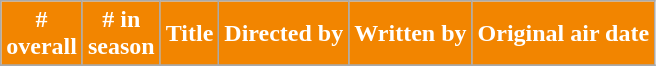<table class="wikitable plainrowheaders">
<tr>
<th style="background:#F28500; color:white">#<br>overall</th>
<th style="background:#F28500; color:white"># in<br> season</th>
<th style="background:#F28500; color:white">Title</th>
<th style="background:#F28500; color:white">Directed by</th>
<th style="background:#F28500; color:white">Written by</th>
<th style="background:#F28500; color:white">Original air date</th>
</tr>
<tr>
</tr>
</table>
